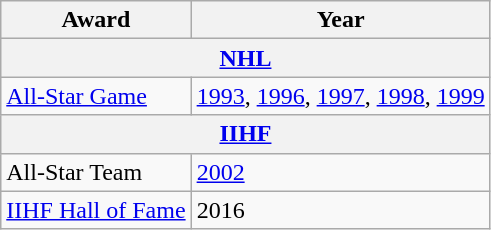<table class="wikitable">
<tr>
<th>Award</th>
<th>Year</th>
</tr>
<tr>
<th colspan="2"><a href='#'>NHL</a></th>
</tr>
<tr>
<td><a href='#'>All-Star Game</a></td>
<td><a href='#'>1993</a>, <a href='#'>1996</a>, <a href='#'>1997</a>, <a href='#'>1998</a>, <a href='#'>1999</a></td>
</tr>
<tr>
<th colspan="2"><a href='#'>IIHF</a></th>
</tr>
<tr>
<td>All-Star Team</td>
<td><a href='#'>2002</a></td>
</tr>
<tr>
<td><a href='#'>IIHF Hall of Fame</a></td>
<td>2016</td>
</tr>
</table>
